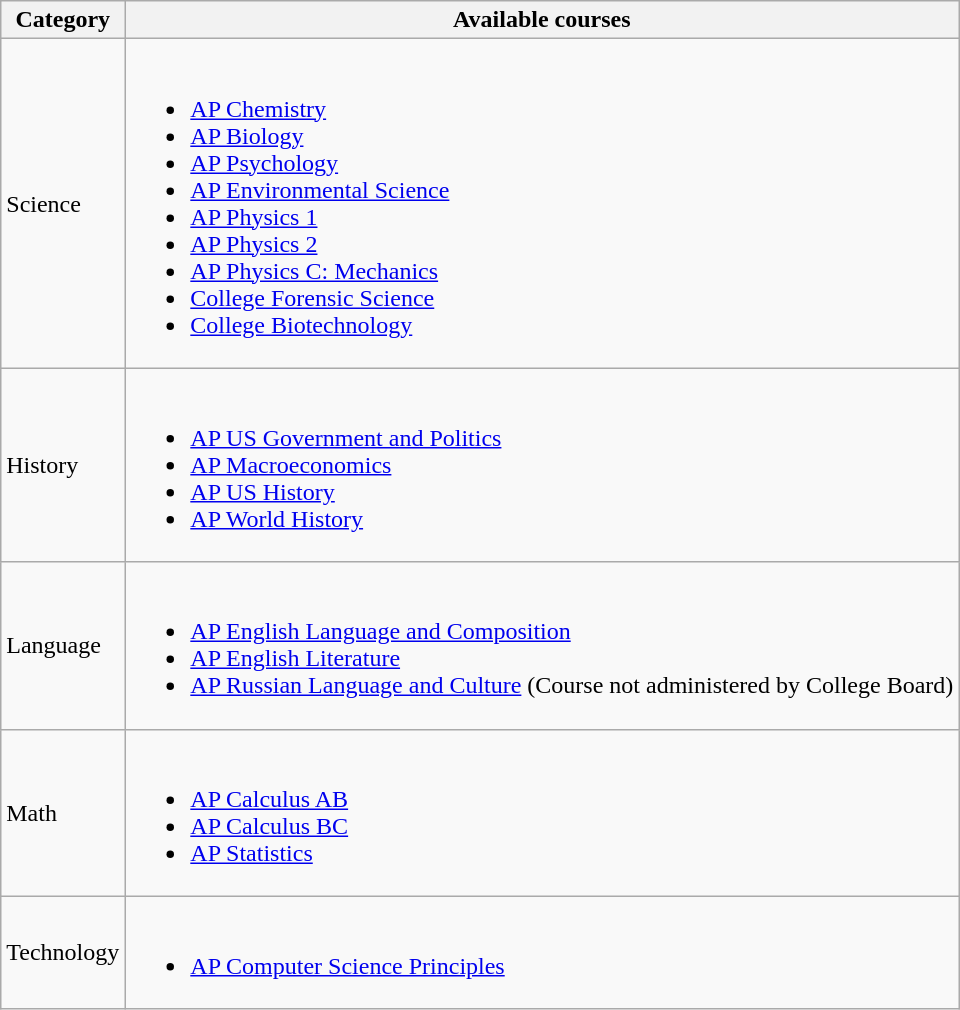<table class="wikitable">
<tr>
<th>Category</th>
<th>Available courses</th>
</tr>
<tr>
<td>Science</td>
<td><br><ul><li><a href='#'>AP Chemistry</a></li><li><a href='#'>AP Biology</a></li><li><a href='#'>AP Psychology</a></li><li><a href='#'>AP Environmental Science</a></li><li><a href='#'>AP Physics 1</a></li><li><a href='#'>AP Physics 2</a></li><li><a href='#'>AP Physics C: Mechanics</a></li><li><a href='#'>College Forensic Science</a></li><li><a href='#'>College Biotechnology</a></li></ul></td>
</tr>
<tr>
<td>History</td>
<td><br><ul><li><a href='#'>AP US Government and Politics</a></li><li><a href='#'>AP Macroeconomics</a></li><li><a href='#'>AP US History</a></li><li><a href='#'>AP World History</a></li></ul></td>
</tr>
<tr>
<td>Language</td>
<td><br><ul><li><a href='#'>AP English Language and Composition</a></li><li><a href='#'>AP English Literature</a></li><li><a href='#'>AP Russian Language and Culture</a> (Course not administered by College Board)</li></ul></td>
</tr>
<tr>
<td>Math</td>
<td><br><ul><li><a href='#'>AP Calculus AB</a></li><li><a href='#'>AP Calculus BC</a></li><li><a href='#'>AP Statistics</a></li></ul></td>
</tr>
<tr>
<td>Technology</td>
<td><br><ul><li><a href='#'>AP Computer Science Principles</a></li></ul></td>
</tr>
</table>
